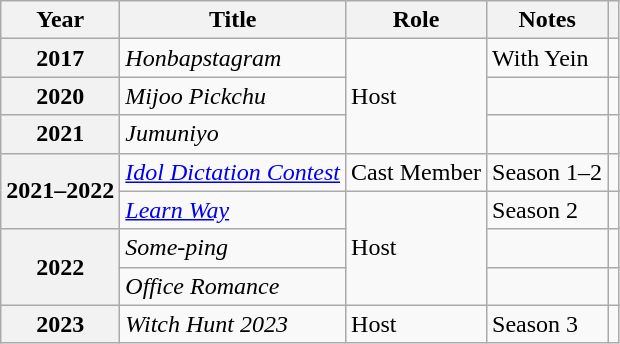<table class="wikitable plainrowheaders sortable">
<tr>
<th scope="col">Year</th>
<th scope="col">Title</th>
<th scope="col">Role</th>
<th scope="col">Notes</th>
<th scope="col" class="unsortable"></th>
</tr>
<tr>
<th scope="row">2017</th>
<td><em>Honbapstagram</em></td>
<td rowspan="3">Host</td>
<td>With Yein</td>
<td style="text-align:center"></td>
</tr>
<tr>
<th scope="row">2020</th>
<td><em>Mijoo Pickchu</em></td>
<td></td>
<td style="text-align:center"></td>
</tr>
<tr>
<th scope="row">2021</th>
<td><em>Jumuniyo</em></td>
<td></td>
<td style="text-align:center"></td>
</tr>
<tr>
<th scope="row" rowspan="2">2021–2022</th>
<td><em><a href='#'>Idol Dictation Contest</a></em></td>
<td>Cast Member</td>
<td>Season 1–2</td>
<td style="text-align:center"></td>
</tr>
<tr>
<td><em><a href='#'>Learn Way</a></em></td>
<td rowspan="3">Host</td>
<td>Season 2</td>
<td style="text-align:center"></td>
</tr>
<tr>
<th scope="row" rowspan="2">2022</th>
<td><em>Some-ping</em></td>
<td></td>
<td style="text-align:center"></td>
</tr>
<tr>
<td><em>Office Romance</em></td>
<td></td>
<td style="text-align:center"></td>
</tr>
<tr>
<th scope="row">2023</th>
<td><em>Witch Hunt 2023</em></td>
<td>Host</td>
<td>Season 3</td>
<td style="text-align:center"></td>
</tr>
</table>
